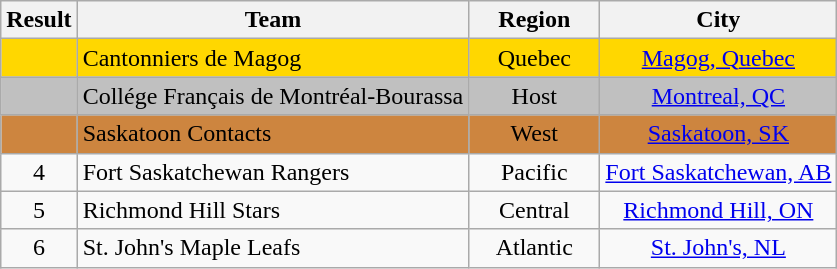<table class="wikitable" style="text-align: center;">
<tr>
<th width=20>Result</th>
<th>Team</th>
<th width=80>Region</th>
<th>City</th>
</tr>
<tr align="center" bgcolor=gold>
<td></td>
<td align="left">Cantonniers de Magog</td>
<td>Quebec</td>
<td><a href='#'>Magog, Quebec</a></td>
</tr>
<tr align="center" bgcolor=silver>
<td></td>
<td align="left">Collége Français de Montréal-Bourassa</td>
<td>Host</td>
<td><a href='#'>Montreal, QC</a></td>
</tr>
<tr align="center" bgcolor=peru>
<td></td>
<td align="left">Saskatoon Contacts</td>
<td>West</td>
<td><a href='#'>Saskatoon, SK</a></td>
</tr>
<tr>
<td>4</td>
<td align="left">Fort Saskatchewan Rangers</td>
<td>Pacific</td>
<td><a href='#'>Fort Saskatchewan, AB</a></td>
</tr>
<tr>
<td>5</td>
<td align="left">Richmond Hill Stars</td>
<td>Central</td>
<td><a href='#'>Richmond Hill, ON</a></td>
</tr>
<tr>
<td>6</td>
<td align="left">St. John's Maple Leafs</td>
<td>Atlantic</td>
<td><a href='#'>St. John's, NL</a></td>
</tr>
</table>
